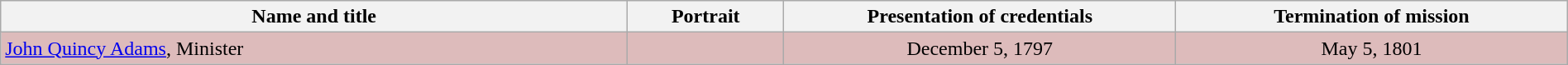<table class=wikitable style="width:100%">
<tr>
<th align=center valign=bottom width="40%">Name and title</th>
<th valign=bottom width="10%">Portrait</th>
<th valign=bottom width="25%">Presentation of credentials</th>
<th valign=bottom width="25%">Termination of mission</th>
</tr>
<tr bgcolor="#ddbbbb">
<td><a href='#'>John Quincy Adams</a>, Minister</td>
<td align=center></td>
<td align=center>December 5, 1797</td>
<td align=center>May 5, 1801</td>
</tr>
</table>
